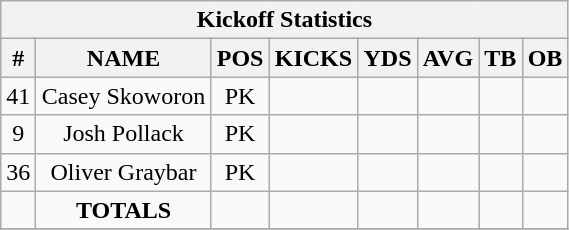<table style="width:30%; text-align:center;" class="wikitable collapsible collapsed">
<tr>
<th colspan="8">Kickoff Statistics</th>
</tr>
<tr>
<th>#</th>
<th>NAME</th>
<th>POS</th>
<th>KICKS</th>
<th>YDS</th>
<th>AVG</th>
<th>TB</th>
<th>OB</th>
</tr>
<tr>
<td>41</td>
<td>Casey Skoworon</td>
<td>PK</td>
<td></td>
<td></td>
<td></td>
<td></td>
<td></td>
</tr>
<tr>
<td>9</td>
<td>Josh Pollack</td>
<td>PK</td>
<td></td>
<td></td>
<td></td>
<td></td>
<td></td>
</tr>
<tr>
<td>36</td>
<td>Oliver Graybar</td>
<td>PK</td>
<td></td>
<td></td>
<td></td>
<td></td>
<td></td>
</tr>
<tr>
<td></td>
<td><strong>TOTALS</strong></td>
<td></td>
<td><strong> </strong></td>
<td><strong> </strong></td>
<td><strong> </strong></td>
<td><strong> </strong></td>
<td><strong> </strong></td>
</tr>
<tr>
</tr>
</table>
